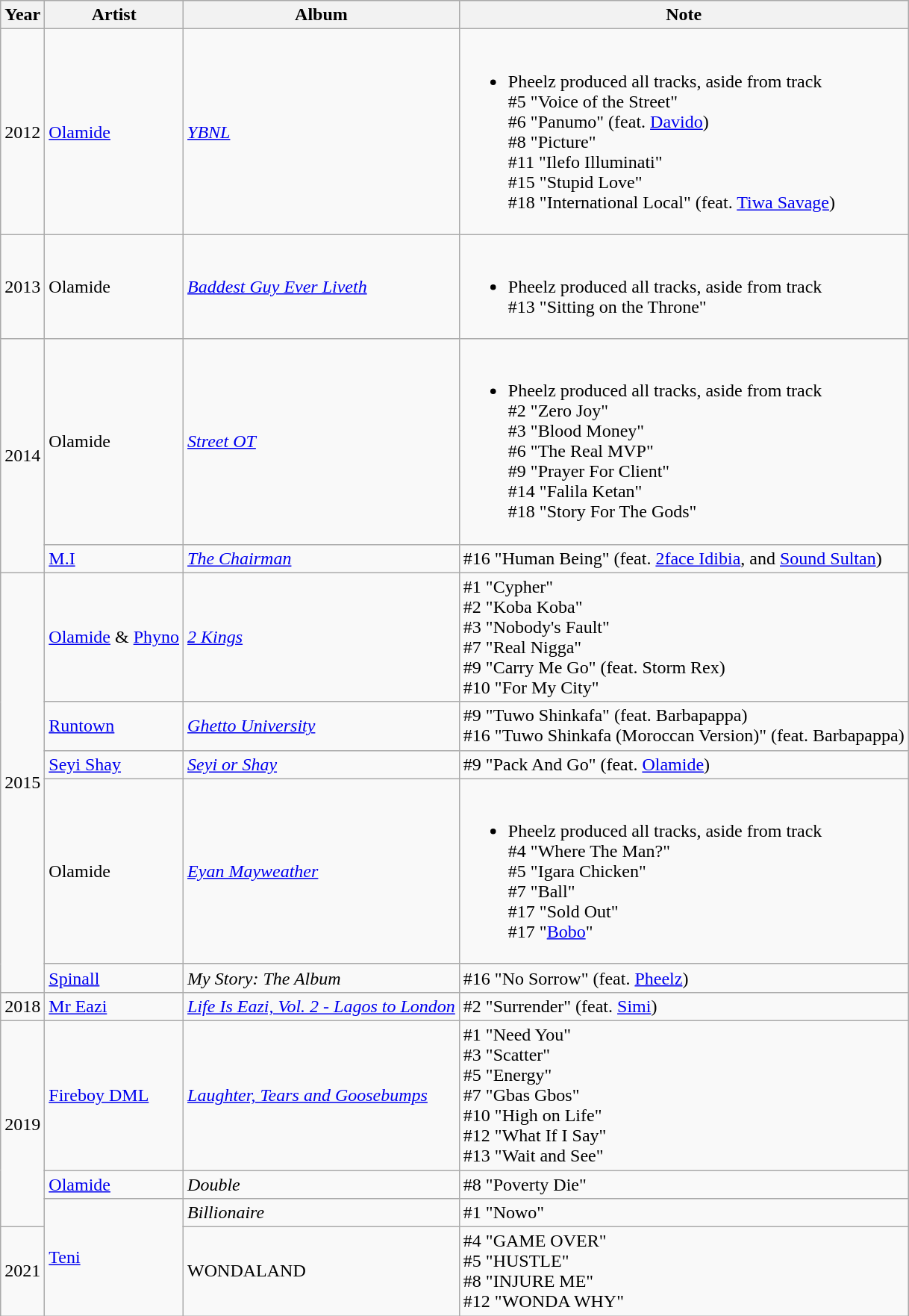<table class="wikitable">
<tr>
<th>Year</th>
<th>Artist</th>
<th>Album</th>
<th>Note</th>
</tr>
<tr>
<td>2012</td>
<td><a href='#'>Olamide</a></td>
<td><em><a href='#'>YBNL</a></em></td>
<td><br><ul><li>Pheelz produced all tracks, aside from track <br> #5 "Voice of the Street" <br> #6 "Panumo" (feat. <a href='#'>Davido</a>) <br> #8 "Picture" <br> #11 "Ilefo Illuminati" <br> #15 "Stupid Love" <br> #18 "International Local" (feat. <a href='#'>Tiwa Savage</a>)</li></ul></td>
</tr>
<tr>
<td>2013</td>
<td>Olamide</td>
<td><em><a href='#'>Baddest Guy Ever Liveth</a></em></td>
<td><br><ul><li>Pheelz produced all tracks, aside from track <br> #13 "Sitting on the Throne"</li></ul></td>
</tr>
<tr>
<td rowspan="2">2014</td>
<td>Olamide</td>
<td><em><a href='#'>Street OT</a></em></td>
<td><br><ul><li>Pheelz produced all tracks, aside from track <br>#2 "Zero Joy" <br> #3 "Blood Money" <br> #6 "The Real MVP" <br> #9 "Prayer For Client" <br> #14 "Falila Ketan" <br> #18 "Story For The Gods"</li></ul></td>
</tr>
<tr>
<td><a href='#'>M.I</a></td>
<td><em><a href='#'>The Chairman</a></em></td>
<td>#16 "Human Being" (feat. <a href='#'>2face Idibia</a>, and <a href='#'>Sound Sultan</a>)</td>
</tr>
<tr>
<td rowspan="5">2015</td>
<td><a href='#'>Olamide</a> & <a href='#'>Phyno</a></td>
<td><em><a href='#'>2 Kings</a></em></td>
<td>#1 "Cypher" <br> #2 "Koba Koba" <br> #3 "Nobody's Fault" <br> #7 "Real Nigga" <br> #9 "Carry Me Go" (feat. Storm Rex) <br> #10 "For My City"</td>
</tr>
<tr>
<td><a href='#'>Runtown</a></td>
<td><em><a href='#'>Ghetto University</a></em></td>
<td>#9 "Tuwo Shinkafa" (feat. Barbapappa) <br> #16 "Tuwo Shinkafa (Moroccan Version)" (feat. Barbapappa)</td>
</tr>
<tr>
<td><a href='#'>Seyi Shay</a></td>
<td><em><a href='#'>Seyi or Shay</a></em></td>
<td>#9 "Pack And Go" (feat. <a href='#'>Olamide</a>)</td>
</tr>
<tr>
<td>Olamide</td>
<td><em><a href='#'>Eyan Mayweather</a></em></td>
<td><br><ul><li>Pheelz produced all tracks, aside from track <br> #4 "Where The Man?" <br> #5 "Igara Chicken" <br> #7 "Ball"<br>  #17 "Sold Out" <br> #17 "<a href='#'>Bobo</a>"</li></ul></td>
</tr>
<tr>
<td><a href='#'>Spinall</a></td>
<td><em>My Story: The Album</em></td>
<td>#16 "No Sorrow" (feat. <a href='#'>Pheelz</a>)</td>
</tr>
<tr>
<td>2018</td>
<td><a href='#'>Mr Eazi</a></td>
<td><em><a href='#'>Life Is Eazi, Vol. 2 - Lagos to London</a></em></td>
<td>#2 "Surrender" (feat. <a href='#'>Simi</a>)</td>
</tr>
<tr>
<td rowspan="3">2019</td>
<td><a href='#'>Fireboy DML</a></td>
<td><em><a href='#'>Laughter, Tears and Goosebumps</a></em></td>
<td>#1 "Need You" <br> #3 "Scatter" <br> #5 	"Energy" <br> #7 "Gbas Gbos" <br> #10 "High on Life" <br> #12 "What If I Say" <br> #13 "Wait and See"</td>
</tr>
<tr>
<td><a href='#'>Olamide</a></td>
<td><em>Double</em></td>
<td>#8 "Poverty Die"</td>
</tr>
<tr>
<td rowspan="2"><a href='#'>Teni</a></td>
<td><em>Billionaire</em></td>
<td>#1 "Nowo"</td>
</tr>
<tr>
<td>2021</td>
<td>WONDALAND</td>
<td>#4 "GAME OVER" <br> #5 "HUSTLE" <br> #8 "INJURE ME" <br> #12 "WONDA WHY"</td>
</tr>
</table>
